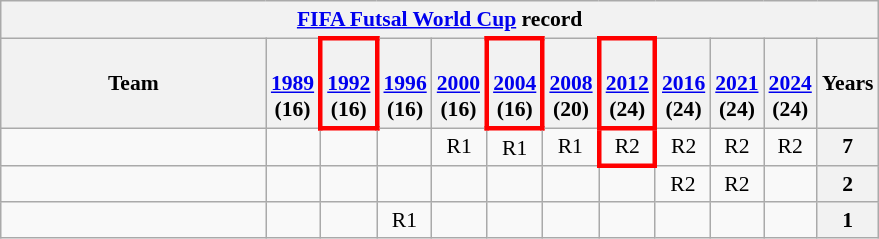<table class="wikitable" style="text-align:center; font-size:90%">
<tr>
<th colspan=12><a href='#'>FIFA Futsal World Cup</a> record</th>
</tr>
<tr>
<th width=170>Team</th>
<th><br><a href='#'>1989</a><br>(16)</th>
<th style="border:3px solid red"><br><a href='#'>1992</a><br>(16)</th>
<th><br><a href='#'>1996</a><br>(16)</th>
<th><br><a href='#'>2000</a><br>(16)</th>
<th style="border:3px solid red"><br><a href='#'>2004</a><br>(16)</th>
<th><br><a href='#'>2008</a><br>(20)</th>
<th style="border:3px solid red"><br><a href='#'>2012</a><br>(24)</th>
<th><br><a href='#'>2016</a><br>(24)</th>
<th><br><a href='#'>2021</a><br>(24)</th>
<th><br><a href='#'>2024</a><br>(24)</th>
<th>Years</th>
</tr>
<tr>
<td align="left"></td>
<td></td>
<td></td>
<td></td>
<td>R1</td>
<td>R1</td>
<td>R1</td>
<td style="border: 3px solid red">R2</td>
<td>R2</td>
<td>R2</td>
<td>R2</td>
<th>7</th>
</tr>
<tr>
<td align=left></td>
<td></td>
<td></td>
<td></td>
<td></td>
<td></td>
<td></td>
<td></td>
<td>R2</td>
<td>R2</td>
<td></td>
<th>2</th>
</tr>
<tr>
<td align="left"></td>
<td></td>
<td></td>
<td>R1</td>
<td></td>
<td></td>
<td></td>
<td></td>
<td></td>
<td></td>
<td></td>
<th>1</th>
</tr>
</table>
